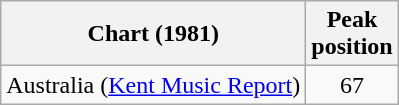<table class="wikitable">
<tr>
<th>Chart (1981)</th>
<th>Peak<br>position</th>
</tr>
<tr>
<td>Australia (<a href='#'>Kent Music Report</a>)</td>
<td style="text-align:center;">67</td>
</tr>
</table>
